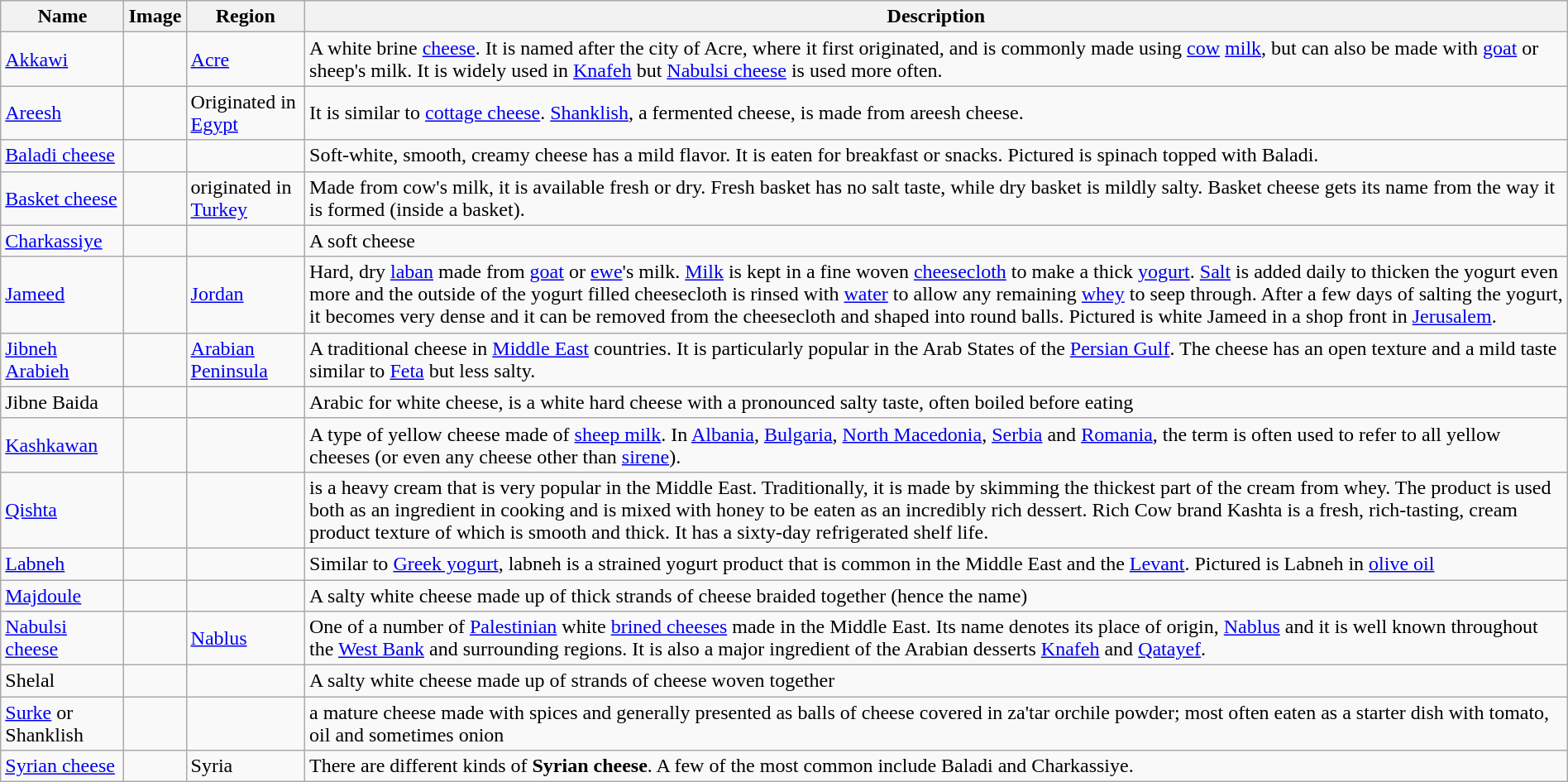<table class="wikitable sortable" style="width:100%">
<tr>
<th>Name</th>
<th class="unsortable">Image</th>
<th>Region</th>
<th>Description</th>
</tr>
<tr>
<td><a href='#'>Akkawi</a></td>
<td></td>
<td><a href='#'>Acre</a></td>
<td>A white brine <a href='#'>cheese</a>. It is named after the city of Acre, where it first originated, and is commonly made using <a href='#'>cow</a> <a href='#'>milk</a>, but can also be made with <a href='#'>goat</a> or sheep's milk. It is widely used in <a href='#'>Knafeh</a> but <a href='#'>Nabulsi cheese</a> is used more often.</td>
</tr>
<tr>
<td><a href='#'>Areesh</a></td>
<td></td>
<td>Originated in <a href='#'>Egypt</a></td>
<td>It is similar to <a href='#'>cottage cheese</a>. <a href='#'>Shanklish</a>, a fermented cheese, is made from areesh cheese.</td>
</tr>
<tr>
<td><a href='#'>Baladi cheese</a></td>
<td></td>
<td></td>
<td>Soft-white, smooth, creamy cheese has a mild flavor. It is eaten for breakfast or snacks. Pictured is spinach topped with Baladi.</td>
</tr>
<tr>
<td><a href='#'>Basket cheese</a></td>
<td></td>
<td>originated in <a href='#'>Turkey</a></td>
<td>Made from cow's milk, it is available fresh or dry. Fresh basket has no salt taste, while dry basket is mildly salty. Basket cheese gets its name from the way it is formed (inside a basket).</td>
</tr>
<tr>
<td><a href='#'>Charkassiye</a></td>
<td></td>
<td></td>
<td>A soft cheese</td>
</tr>
<tr>
<td><a href='#'>Jameed</a></td>
<td></td>
<td><a href='#'>Jordan</a></td>
<td>Hard, dry <a href='#'>laban</a> made from <a href='#'>goat</a> or <a href='#'>ewe</a>'s milk. <a href='#'>Milk</a> is kept in a fine woven <a href='#'>cheesecloth</a> to make a thick <a href='#'>yogurt</a>. <a href='#'>Salt</a> is added daily to thicken the yogurt even more and the outside of the yogurt filled cheesecloth is rinsed with <a href='#'>water</a> to allow any remaining <a href='#'>whey</a> to seep through. After a few days of salting the yogurt, it becomes very dense and it can be removed from the cheesecloth and shaped into round balls. Pictured is white Jameed in a shop front in <a href='#'>Jerusalem</a>.</td>
</tr>
<tr>
<td><a href='#'>Jibneh Arabieh</a></td>
<td></td>
<td><a href='#'>Arabian Peninsula</a></td>
<td>A traditional cheese in <a href='#'>Middle East</a> countries. It is particularly popular in the Arab States of the <a href='#'>Persian Gulf</a>. The cheese has an open texture and a mild taste similar to <a href='#'>Feta</a> but less salty.</td>
</tr>
<tr>
<td>Jibne Baida</td>
<td></td>
<td></td>
<td>Arabic for white cheese, is a white hard cheese with a pronounced salty taste, often boiled before eating</td>
</tr>
<tr>
<td><a href='#'>Kashkawan</a></td>
<td></td>
<td></td>
<td>A type of yellow cheese made of <a href='#'>sheep milk</a>. In <a href='#'>Albania</a>, <a href='#'>Bulgaria</a>, <a href='#'>North Macedonia</a>, <a href='#'>Serbia</a> and <a href='#'>Romania</a>, the term is often used to refer to all yellow cheeses (or even any cheese other than <a href='#'>sirene</a>).</td>
</tr>
<tr>
<td><a href='#'>Qishta</a></td>
<td></td>
<td></td>
<td>is a heavy cream that is very popular in the Middle East. Traditionally, it is made by skimming the thickest part of the cream from whey. The product is used both as an ingredient in cooking and is mixed with honey to be eaten as an incredibly rich dessert. Rich Cow brand Kashta is a fresh, rich-tasting, cream product texture of which is smooth and thick. It has a sixty-day refrigerated shelf life.</td>
</tr>
<tr>
<td><a href='#'>Labneh</a></td>
<td></td>
<td></td>
<td>Similar to <a href='#'>Greek yogurt</a>, labneh is a strained yogurt product that is common in the Middle East and the <a href='#'>Levant</a>. Pictured is Labneh in <a href='#'>olive oil</a></td>
</tr>
<tr>
<td><a href='#'>Majdoule</a></td>
<td></td>
<td></td>
<td>A salty white cheese made up of thick strands of cheese braided together (hence the name)</td>
</tr>
<tr>
<td><a href='#'>Nabulsi cheese</a></td>
<td></td>
<td><a href='#'>Nablus</a></td>
<td>One of a number of <a href='#'>Palestinian</a> white <a href='#'>brined cheeses</a> made in the Middle East. Its name denotes its place of origin, <a href='#'>Nablus</a> and it is well known throughout the <a href='#'>West Bank</a> and surrounding regions. It is also a major ingredient of the Arabian desserts <a href='#'>Knafeh</a> and <a href='#'>Qatayef</a>.</td>
</tr>
<tr>
<td>Shelal</td>
<td></td>
<td></td>
<td>A salty white cheese made up of strands of cheese woven together</td>
</tr>
<tr>
<td><a href='#'>Surke</a> or Shanklish</td>
<td></td>
<td></td>
<td>a mature cheese made with spices and generally presented as balls of cheese covered in za'tar orchile powder; most often eaten as a starter dish with tomato, oil and sometimes onion</td>
</tr>
<tr>
<td><a href='#'>Syrian cheese</a></td>
<td></td>
<td>Syria</td>
<td>There are different kinds of <strong>Syrian cheese</strong>. A few of the most common include Baladi and Charkassiye.</td>
</tr>
</table>
